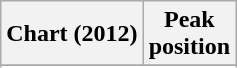<table class="wikitable sortable plainrowheaders" style="text-align:center;">
<tr>
<th scope="col">Chart (2012)</th>
<th scope="col">Peak<br>position</th>
</tr>
<tr>
</tr>
<tr>
</tr>
<tr>
</tr>
<tr>
</tr>
</table>
